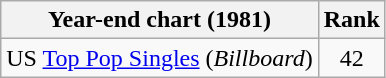<table class="wikitable">
<tr>
<th>Year-end chart (1981)</th>
<th>Rank</th>
</tr>
<tr>
<td>US <a href='#'>Top Pop Singles</a> (<em>Billboard</em>)</td>
<td align="center">42</td>
</tr>
</table>
